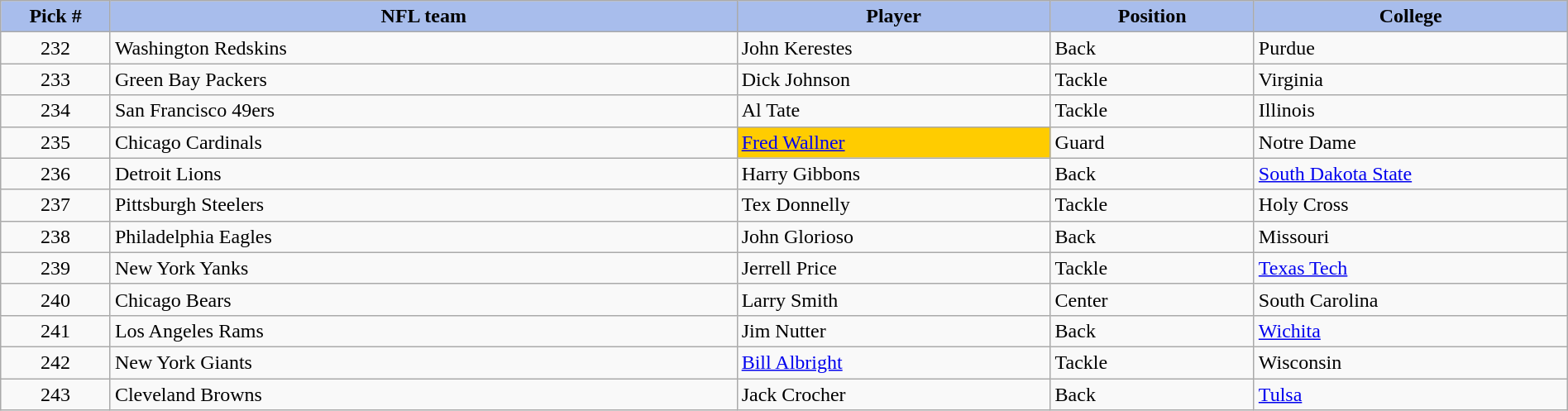<table class="wikitable sortable sortable" style="width: 100%">
<tr>
<th style="background:#A8BDEC;" width=7%>Pick #</th>
<th width=40% style="background:#A8BDEC;">NFL team</th>
<th width=20% style="background:#A8BDEC;">Player</th>
<th width=13% style="background:#A8BDEC;">Position</th>
<th style="background:#A8BDEC;">College</th>
</tr>
<tr>
<td align=center>232</td>
<td>Washington Redskins</td>
<td>John Kerestes</td>
<td>Back</td>
<td>Purdue</td>
</tr>
<tr>
<td align=center>233</td>
<td>Green Bay Packers</td>
<td>Dick Johnson</td>
<td>Tackle</td>
<td>Virginia</td>
</tr>
<tr>
<td align=center>234</td>
<td>San Francisco 49ers</td>
<td>Al Tate</td>
<td>Tackle</td>
<td>Illinois</td>
</tr>
<tr>
<td align=center>235</td>
<td>Chicago Cardinals</td>
<td bgcolor="#FFCC00"><a href='#'>Fred Wallner</a></td>
<td>Guard</td>
<td>Notre Dame</td>
</tr>
<tr>
<td align=center>236</td>
<td>Detroit Lions</td>
<td>Harry Gibbons</td>
<td>Back</td>
<td><a href='#'>South Dakota State</a></td>
</tr>
<tr>
<td align=center>237</td>
<td>Pittsburgh Steelers</td>
<td>Tex Donnelly</td>
<td>Tackle</td>
<td>Holy Cross</td>
</tr>
<tr>
<td align=center>238</td>
<td>Philadelphia Eagles</td>
<td>John Glorioso</td>
<td>Back</td>
<td>Missouri</td>
</tr>
<tr>
<td align=center>239</td>
<td>New York Yanks</td>
<td>Jerrell Price</td>
<td>Tackle</td>
<td><a href='#'>Texas Tech</a></td>
</tr>
<tr>
<td align=center>240</td>
<td>Chicago Bears</td>
<td>Larry Smith</td>
<td>Center</td>
<td>South Carolina</td>
</tr>
<tr>
<td align=center>241</td>
<td>Los Angeles Rams</td>
<td>Jim Nutter</td>
<td>Back</td>
<td><a href='#'>Wichita</a></td>
</tr>
<tr>
<td align=center>242</td>
<td>New York Giants</td>
<td><a href='#'>Bill Albright</a></td>
<td>Tackle</td>
<td>Wisconsin</td>
</tr>
<tr>
<td align=center>243</td>
<td>Cleveland Browns</td>
<td>Jack Crocher</td>
<td>Back</td>
<td><a href='#'>Tulsa</a></td>
</tr>
</table>
